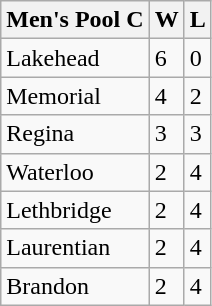<table class="wikitable">
<tr>
<th>Men's Pool C</th>
<th>W</th>
<th>L</th>
</tr>
<tr>
<td>Lakehead</td>
<td>6</td>
<td>0</td>
</tr>
<tr>
<td>Memorial</td>
<td>4</td>
<td>2</td>
</tr>
<tr>
<td>Regina</td>
<td>3</td>
<td>3</td>
</tr>
<tr>
<td>Waterloo</td>
<td>2</td>
<td>4</td>
</tr>
<tr>
<td>Lethbridge</td>
<td>2</td>
<td>4</td>
</tr>
<tr>
<td>Laurentian</td>
<td>2</td>
<td>4</td>
</tr>
<tr>
<td>Brandon</td>
<td>2</td>
<td>4</td>
</tr>
</table>
